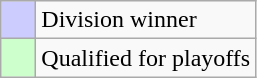<table class="wikitable">
<tr>
<td style="background:#ccf;">    </td>
<td>Division winner</td>
</tr>
<tr>
<td style="background:#cfc;">    </td>
<td>Qualified for playoffs</td>
</tr>
</table>
